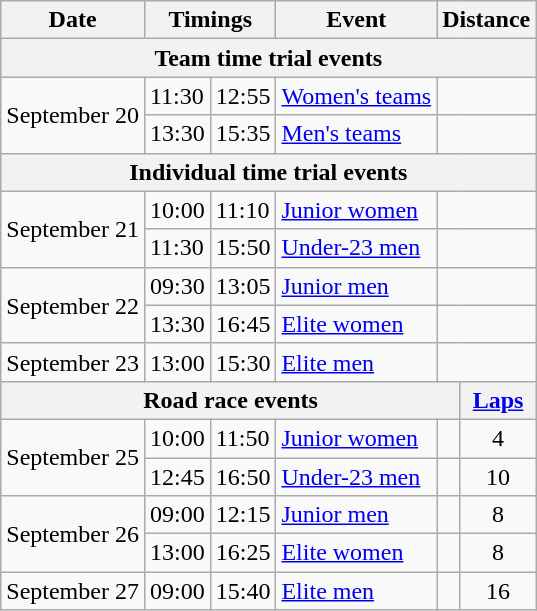<table class="wikitable" text-align:left;">
<tr>
<th>Date</th>
<th colspan=2>Timings</th>
<th>Event</th>
<th colspan=2>Distance</th>
</tr>
<tr>
<th colspan=6>Team time trial events</th>
</tr>
<tr>
<td rowspan=2>September 20</td>
<td>11:30</td>
<td>12:55</td>
<td><a href='#'>Women's teams</a></td>
<td colspan=2></td>
</tr>
<tr>
<td>13:30</td>
<td>15:35</td>
<td><a href='#'>Men's teams</a></td>
<td colspan=2></td>
</tr>
<tr>
<th colspan=6>Individual time trial events</th>
</tr>
<tr>
<td rowspan=2>September 21</td>
<td>10:00</td>
<td>11:10</td>
<td><a href='#'>Junior women</a></td>
<td colspan=2></td>
</tr>
<tr>
<td>11:30</td>
<td>15:50</td>
<td><a href='#'>Under-23 men</a></td>
<td colspan=2></td>
</tr>
<tr>
<td rowspan=2>September 22</td>
<td>09:30</td>
<td>13:05</td>
<td><a href='#'>Junior men</a></td>
<td colspan=2></td>
</tr>
<tr>
<td>13:30</td>
<td>16:45</td>
<td><a href='#'>Elite women</a></td>
<td colspan=2></td>
</tr>
<tr>
<td>September 23</td>
<td>13:00</td>
<td>15:30</td>
<td><a href='#'>Elite men</a></td>
<td colspan=2></td>
</tr>
<tr>
<th colspan=5>Road race events</th>
<th colspan=5><a href='#'>Laps</a></th>
</tr>
<tr>
<td rowspan=2>September 25</td>
<td>10:00</td>
<td>11:50</td>
<td><a href='#'>Junior women</a></td>
<td></td>
<td align=center>4</td>
</tr>
<tr>
<td>12:45</td>
<td>16:50</td>
<td><a href='#'>Under-23 men</a></td>
<td></td>
<td align=center>10</td>
</tr>
<tr>
<td rowspan=2>September 26</td>
<td>09:00</td>
<td>12:15</td>
<td><a href='#'>Junior men</a></td>
<td></td>
<td align=center>8</td>
</tr>
<tr>
<td>13:00</td>
<td>16:25</td>
<td><a href='#'>Elite women</a></td>
<td></td>
<td align=center>8</td>
</tr>
<tr>
<td>September 27</td>
<td>09:00</td>
<td>15:40</td>
<td><a href='#'>Elite men</a></td>
<td></td>
<td align=center>16</td>
</tr>
</table>
